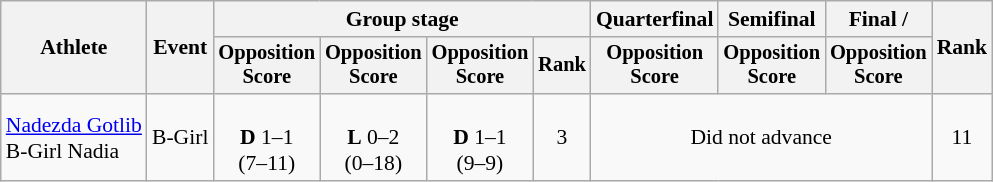<table class=wikitable style=font-size:90%;text-align:center>
<tr>
<th rowspan=2>Athlete</th>
<th rowspan=2>Event</th>
<th colspan=4>Group stage</th>
<th>Quarterfinal</th>
<th>Semifinal</th>
<th>Final / </th>
<th rowspan=2>Rank</th>
</tr>
<tr style="font-size:95%">
<th>Opposition<br>Score</th>
<th>Opposition<br>Score</th>
<th>Opposition<br>Score</th>
<th>Rank</th>
<th>Opposition<br>Score</th>
<th>Opposition<br>Score</th>
<th>Opposition<br>Score</th>
</tr>
<tr>
<td align=left><a href='#'>Nadezda Gotlib</a><br>B-Girl Nadia</td>
<td align=left>B-Girl</td>
<td><br><strong>D</strong> 1–1<br>(7–11)</td>
<td><br><strong>L</strong> 0–2<br>(0–18)</td>
<td><br><strong>D</strong> 1–1<br>(9–9)</td>
<td>3</td>
<td colspan=3>Did not advance</td>
<td>11</td>
</tr>
</table>
